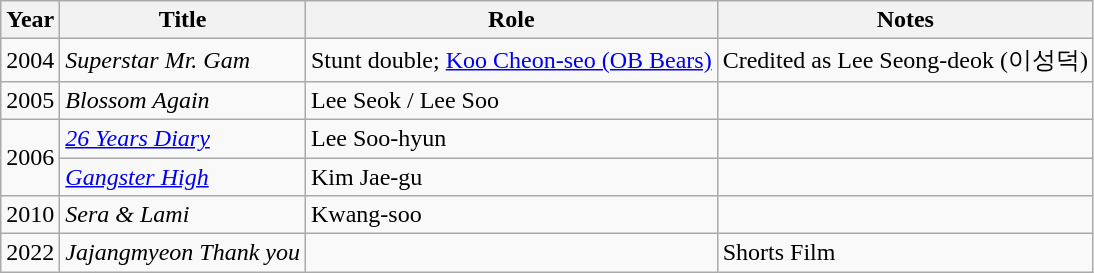<table class="wikitable">
<tr>
<th>Year</th>
<th>Title</th>
<th>Role</th>
<th>Notes</th>
</tr>
<tr>
<td>2004</td>
<td><em>Superstar Mr. Gam</em></td>
<td>Stunt double; <a href='#'>Koo Cheon-seo (OB Bears)</a></td>
<td>Credited as Lee Seong-deok (이성덕)</td>
</tr>
<tr>
<td>2005</td>
<td><em>Blossom Again</em></td>
<td>Lee Seok / Lee Soo</td>
<td></td>
</tr>
<tr>
<td rowspan="2">2006</td>
<td><em><a href='#'>26 Years Diary</a></em></td>
<td>Lee Soo-hyun</td>
<td></td>
</tr>
<tr>
<td><em><a href='#'>Gangster High</a></em></td>
<td>Kim Jae-gu</td>
<td></td>
</tr>
<tr>
<td>2010</td>
<td><em>Sera & Lami</em></td>
<td>Kwang-soo</td>
<td></td>
</tr>
<tr>
<td>2022</td>
<td><em>Jajangmyeon Thank you</em></td>
<td></td>
<td>Shorts Film</td>
</tr>
</table>
